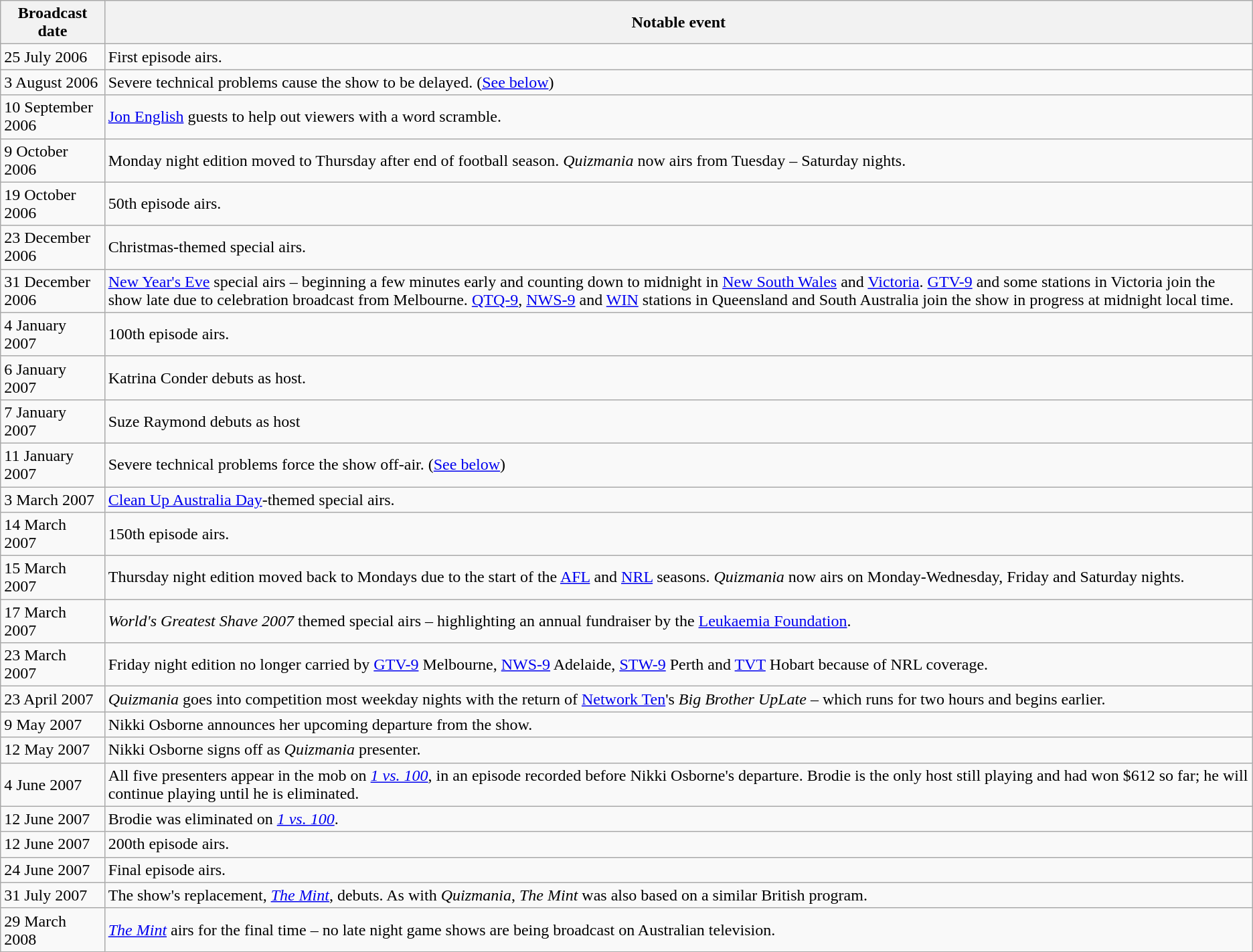<table class="wikitable">
<tr>
<th>Broadcast date</th>
<th>Notable event</th>
</tr>
<tr>
<td>25 July 2006</td>
<td>First episode airs.</td>
</tr>
<tr>
<td>3 August 2006</td>
<td>Severe technical problems cause the show to be delayed. (<a href='#'>See below</a>)</td>
</tr>
<tr>
<td>10 September 2006</td>
<td><a href='#'>Jon English</a> guests to help out viewers with a word scramble.</td>
</tr>
<tr>
<td>9 October 2006</td>
<td>Monday night edition moved to Thursday after end of football season. <em>Quizmania</em> now airs from Tuesday – Saturday nights.</td>
</tr>
<tr>
<td>19 October 2006</td>
<td>50th episode airs.</td>
</tr>
<tr>
<td>23 December 2006</td>
<td>Christmas-themed special airs.</td>
</tr>
<tr>
<td>31 December 2006</td>
<td><a href='#'>New Year's Eve</a> special airs – beginning a few minutes early and counting down to midnight in <a href='#'>New South Wales</a> and <a href='#'>Victoria</a>. <a href='#'>GTV-9</a> and some stations in Victoria join the show late due to celebration broadcast from Melbourne. <a href='#'>QTQ-9</a>, <a href='#'>NWS-9</a> and <a href='#'>WIN</a> stations in Queensland and South Australia join the show in progress at midnight local time.</td>
</tr>
<tr>
<td>4 January 2007</td>
<td>100th episode airs.</td>
</tr>
<tr>
<td>6 January 2007</td>
<td>Katrina Conder debuts as host.</td>
</tr>
<tr>
<td>7 January 2007</td>
<td>Suze Raymond debuts as host</td>
</tr>
<tr>
<td>11 January 2007</td>
<td>Severe technical problems force the show off-air. (<a href='#'>See below</a>)</td>
</tr>
<tr>
<td>3 March 2007</td>
<td><a href='#'>Clean Up Australia Day</a>-themed special airs.</td>
</tr>
<tr>
<td>14 March 2007</td>
<td>150th episode airs.</td>
</tr>
<tr>
<td>15 March 2007</td>
<td>Thursday night edition moved back to Mondays due to the start of the <a href='#'>AFL</a> and <a href='#'>NRL</a> seasons. <em>Quizmania</em> now airs on Monday-Wednesday, Friday and Saturday nights.</td>
</tr>
<tr>
<td>17 March 2007</td>
<td><em>World's Greatest Shave 2007</em> themed special airs – highlighting an annual fundraiser by the <a href='#'>Leukaemia Foundation</a>.</td>
</tr>
<tr>
<td>23 March 2007</td>
<td>Friday night edition no longer carried by <a href='#'>GTV-9</a> Melbourne, <a href='#'>NWS-9</a> Adelaide, <a href='#'>STW-9</a> Perth and <a href='#'>TVT</a> Hobart because of NRL coverage.</td>
</tr>
<tr>
<td>23 April 2007</td>
<td><em>Quizmania</em> goes into competition most weekday nights with the return of <a href='#'>Network Ten</a>'s <em>Big Brother UpLate</em> – which runs for two hours and begins earlier.</td>
</tr>
<tr>
<td>9 May 2007</td>
<td>Nikki Osborne announces her upcoming departure from the show.</td>
</tr>
<tr>
<td>12 May 2007</td>
<td>Nikki Osborne signs off as <em>Quizmania</em> presenter.</td>
</tr>
<tr>
<td>4 June 2007</td>
<td>All five presenters appear in the mob on <em><a href='#'>1 vs. 100</a></em>, in an episode recorded before Nikki Osborne's departure. Brodie is the only host still playing and had won $612 so far; he will continue playing until he is eliminated.</td>
</tr>
<tr>
<td>12 June 2007</td>
<td>Brodie was eliminated on <em><a href='#'>1 vs. 100</a></em>.</td>
</tr>
<tr>
<td>12 June 2007</td>
<td>200th episode airs.</td>
</tr>
<tr>
<td>24 June 2007</td>
<td>Final episode airs.</td>
</tr>
<tr>
<td>31 July 2007</td>
<td>The show's replacement, <em><a href='#'>The Mint</a></em>, debuts. As with <em>Quizmania</em>, <em>The Mint</em> was also based on a similar British program.</td>
</tr>
<tr>
<td>29 March 2008</td>
<td><em><a href='#'>The Mint</a></em> airs for the final time – no late night game shows are being broadcast on Australian television.</td>
</tr>
</table>
